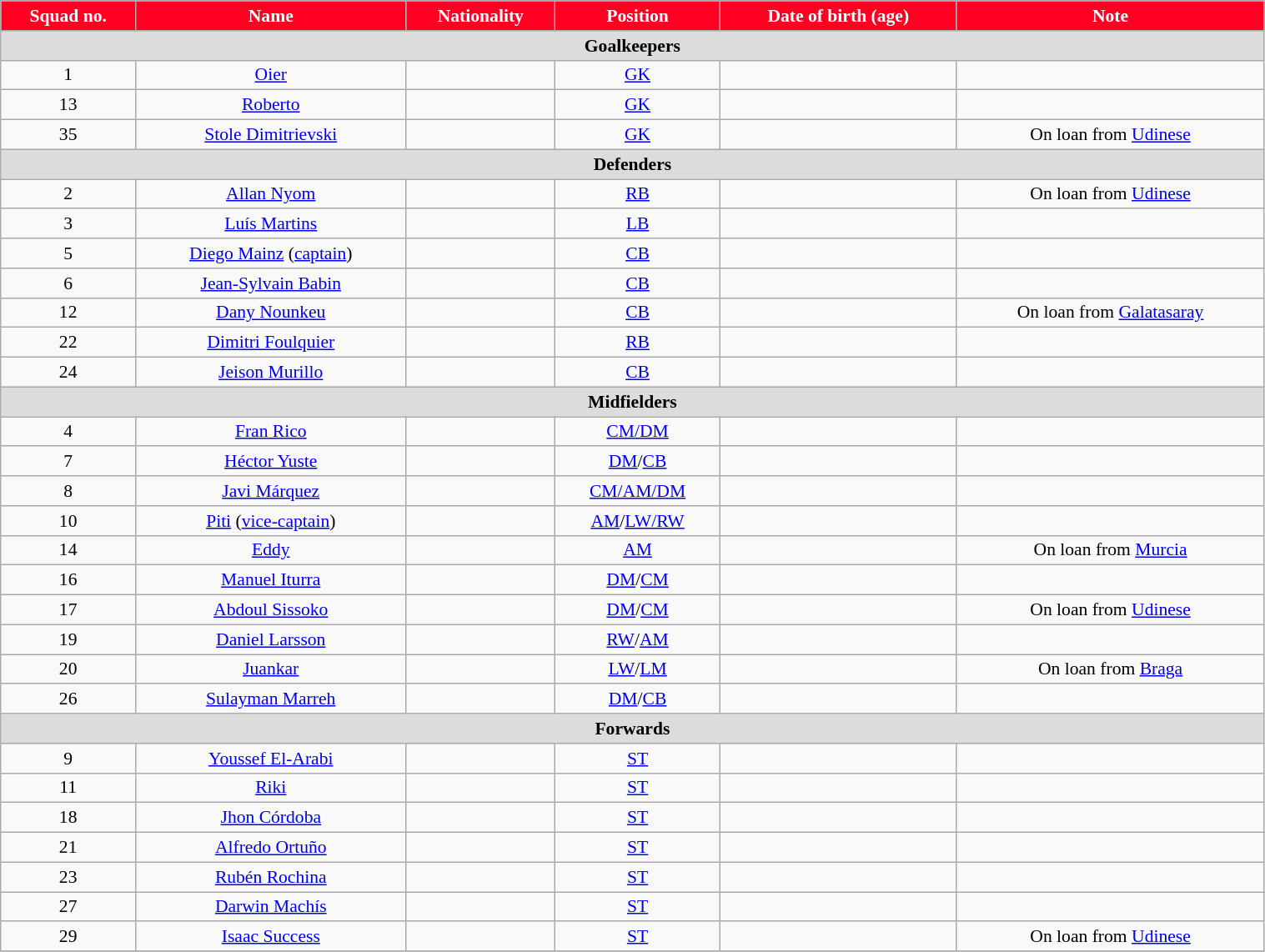<table class="wikitable" style="text-align:center; font-size:90%; width:80%">
<tr>
<th style="background:#FF0022; color:white; text-align:center">Squad no.</th>
<th style="background:#FF0022; color:white; text-align:center">Name</th>
<th style="background:#FF0022; color:white; text-align:center">Nationality</th>
<th style="background:#FF0022; color:white; text-align:center">Position</th>
<th style="background:#FF0022; color:white; text-align:center">Date of birth (age)</th>
<th style="background:#FF0022; color:white; text-align:center">Note</th>
</tr>
<tr>
<th colspan="6" style="background:#dcdcdc; text-align:center">Goalkeepers</th>
</tr>
<tr>
<td>1</td>
<td><a href='#'>Oier</a></td>
<td></td>
<td><a href='#'>GK</a></td>
<td></td>
<td></td>
</tr>
<tr>
<td>13</td>
<td><a href='#'>Roberto</a></td>
<td></td>
<td><a href='#'>GK</a></td>
<td></td>
<td></td>
</tr>
<tr>
<td>35</td>
<td><a href='#'>Stole Dimitrievski</a></td>
<td></td>
<td><a href='#'>GK</a></td>
<td></td>
<td>On loan from <a href='#'>Udinese</a></td>
</tr>
<tr>
<th colspan="6" style="background:#dcdcdc; text-align:center">Defenders</th>
</tr>
<tr>
<td>2</td>
<td><a href='#'>Allan Nyom</a></td>
<td></td>
<td><a href='#'>RB</a></td>
<td></td>
<td>On loan from <a href='#'>Udinese</a></td>
</tr>
<tr>
<td>3</td>
<td><a href='#'>Luís Martins</a></td>
<td></td>
<td><a href='#'>LB</a></td>
<td></td>
<td></td>
</tr>
<tr>
<td>5</td>
<td><a href='#'>Diego Mainz</a> (<a href='#'>captain</a>)</td>
<td></td>
<td><a href='#'>CB</a></td>
<td></td>
<td></td>
</tr>
<tr>
<td>6</td>
<td><a href='#'>Jean-Sylvain Babin</a></td>
<td></td>
<td><a href='#'>CB</a></td>
<td></td>
<td></td>
</tr>
<tr>
<td>12</td>
<td><a href='#'>Dany Nounkeu</a></td>
<td></td>
<td><a href='#'>CB</a></td>
<td></td>
<td>On loan from <a href='#'>Galatasaray</a></td>
</tr>
<tr>
<td>22</td>
<td><a href='#'>Dimitri Foulquier</a></td>
<td></td>
<td><a href='#'>RB</a></td>
<td></td>
<td></td>
</tr>
<tr>
<td>24</td>
<td><a href='#'>Jeison Murillo</a></td>
<td></td>
<td><a href='#'>CB</a></td>
<td></td>
<td></td>
</tr>
<tr>
<th colspan="6" style="background:#dcdcdc; text-align:center">Midfielders</th>
</tr>
<tr>
<td>4</td>
<td><a href='#'>Fran Rico</a></td>
<td></td>
<td><a href='#'>CM/DM</a></td>
<td></td>
<td></td>
</tr>
<tr>
<td>7</td>
<td><a href='#'>Héctor Yuste</a></td>
<td></td>
<td><a href='#'>DM</a>/<a href='#'>CB</a></td>
<td></td>
<td></td>
</tr>
<tr>
<td>8</td>
<td><a href='#'>Javi Márquez</a></td>
<td></td>
<td><a href='#'>CM/AM/DM</a></td>
<td></td>
<td></td>
</tr>
<tr>
<td>10</td>
<td><a href='#'>Piti</a> (<a href='#'>vice-captain</a>)</td>
<td></td>
<td><a href='#'>AM</a>/<a href='#'>LW/RW</a></td>
<td></td>
<td></td>
</tr>
<tr>
<td>14</td>
<td><a href='#'>Eddy</a></td>
<td></td>
<td><a href='#'>AM</a></td>
<td></td>
<td>On loan from <a href='#'>Murcia</a></td>
</tr>
<tr>
<td>16</td>
<td><a href='#'>Manuel Iturra</a></td>
<td></td>
<td><a href='#'>DM</a>/<a href='#'>CM</a></td>
<td></td>
<td></td>
</tr>
<tr>
<td>17</td>
<td><a href='#'>Abdoul Sissoko</a></td>
<td></td>
<td><a href='#'>DM</a>/<a href='#'>CM</a></td>
<td></td>
<td>On loan from <a href='#'>Udinese</a></td>
</tr>
<tr>
<td>19</td>
<td><a href='#'>Daniel Larsson</a></td>
<td></td>
<td><a href='#'>RW</a>/<a href='#'>AM</a></td>
<td></td>
<td></td>
</tr>
<tr>
<td>20</td>
<td><a href='#'>Juankar</a></td>
<td></td>
<td><a href='#'>LW</a>/<a href='#'>LM</a></td>
<td></td>
<td>On loan from <a href='#'>Braga</a></td>
</tr>
<tr>
<td>26</td>
<td><a href='#'>Sulayman Marreh</a></td>
<td></td>
<td><a href='#'>DM</a>/<a href='#'>CB</a></td>
<td></td>
<td></td>
</tr>
<tr>
<th colspan="6" style="background:#dcdcdc; text-align:center">Forwards</th>
</tr>
<tr>
<td>9</td>
<td><a href='#'>Youssef El-Arabi</a></td>
<td></td>
<td><a href='#'>ST</a></td>
<td></td>
<td></td>
</tr>
<tr>
<td>11</td>
<td><a href='#'>Riki</a></td>
<td></td>
<td><a href='#'>ST</a></td>
<td></td>
<td></td>
</tr>
<tr>
<td>18</td>
<td><a href='#'>Jhon Córdoba</a></td>
<td></td>
<td><a href='#'>ST</a></td>
<td></td>
<td></td>
</tr>
<tr>
<td>21</td>
<td><a href='#'>Alfredo Ortuño</a></td>
<td></td>
<td><a href='#'>ST</a></td>
<td></td>
<td></td>
</tr>
<tr>
<td>23</td>
<td><a href='#'>Rubén Rochina</a></td>
<td></td>
<td><a href='#'>ST</a></td>
<td></td>
<td></td>
</tr>
<tr>
<td>27</td>
<td><a href='#'>Darwin Machís</a></td>
<td></td>
<td><a href='#'>ST</a></td>
<td></td>
<td></td>
</tr>
<tr>
<td>29</td>
<td><a href='#'>Isaac Success</a></td>
<td></td>
<td><a href='#'>ST</a></td>
<td></td>
<td>On loan from <a href='#'>Udinese</a></td>
</tr>
<tr>
</tr>
</table>
